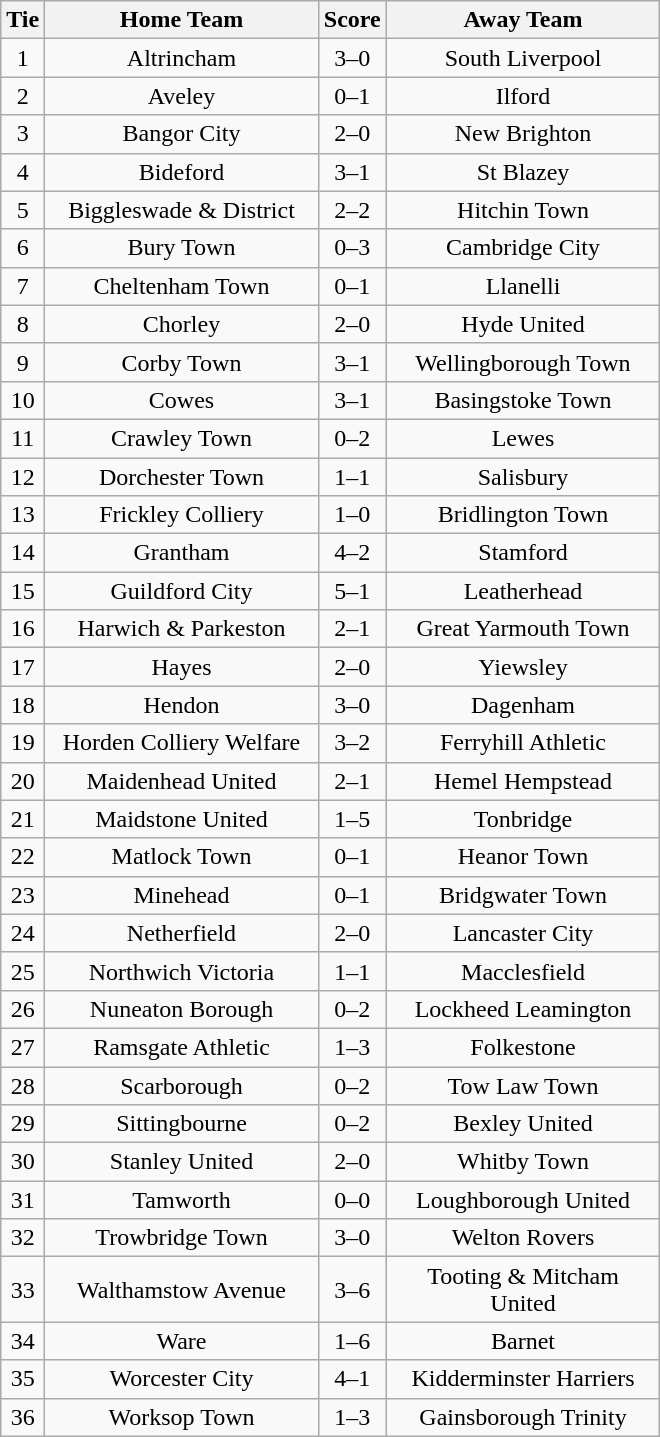<table class="wikitable" style="text-align:center;">
<tr>
<th width=20>Tie</th>
<th width=175>Home Team</th>
<th width=20>Score</th>
<th width=175>Away Team</th>
</tr>
<tr>
<td>1</td>
<td>Altrincham</td>
<td>3–0</td>
<td>South Liverpool</td>
</tr>
<tr>
<td>2</td>
<td>Aveley</td>
<td>0–1</td>
<td>Ilford</td>
</tr>
<tr>
<td>3</td>
<td>Bangor City</td>
<td>2–0</td>
<td>New Brighton</td>
</tr>
<tr>
<td>4</td>
<td>Bideford</td>
<td>3–1</td>
<td>St Blazey</td>
</tr>
<tr>
<td>5</td>
<td>Biggleswade & District</td>
<td>2–2</td>
<td>Hitchin Town</td>
</tr>
<tr>
<td>6</td>
<td>Bury Town</td>
<td>0–3</td>
<td>Cambridge City</td>
</tr>
<tr>
<td>7</td>
<td>Cheltenham Town</td>
<td>0–1</td>
<td>Llanelli</td>
</tr>
<tr>
<td>8</td>
<td>Chorley</td>
<td>2–0</td>
<td>Hyde United</td>
</tr>
<tr>
<td>9</td>
<td>Corby Town</td>
<td>3–1</td>
<td>Wellingborough Town</td>
</tr>
<tr>
<td>10</td>
<td>Cowes</td>
<td>3–1</td>
<td>Basingstoke Town</td>
</tr>
<tr>
<td>11</td>
<td>Crawley Town</td>
<td>0–2</td>
<td>Lewes</td>
</tr>
<tr>
<td>12</td>
<td>Dorchester Town</td>
<td>1–1</td>
<td>Salisbury</td>
</tr>
<tr>
<td>13</td>
<td>Frickley Colliery</td>
<td>1–0</td>
<td>Bridlington Town</td>
</tr>
<tr>
<td>14</td>
<td>Grantham</td>
<td>4–2</td>
<td>Stamford</td>
</tr>
<tr>
<td>15</td>
<td>Guildford City</td>
<td>5–1</td>
<td>Leatherhead</td>
</tr>
<tr>
<td>16</td>
<td>Harwich & Parkeston</td>
<td>2–1</td>
<td>Great Yarmouth Town</td>
</tr>
<tr>
<td>17</td>
<td>Hayes</td>
<td>2–0</td>
<td>Yiewsley</td>
</tr>
<tr>
<td>18</td>
<td>Hendon</td>
<td>3–0</td>
<td>Dagenham</td>
</tr>
<tr>
<td>19</td>
<td>Horden Colliery Welfare</td>
<td>3–2</td>
<td>Ferryhill Athletic</td>
</tr>
<tr>
<td>20</td>
<td>Maidenhead United</td>
<td>2–1</td>
<td>Hemel Hempstead</td>
</tr>
<tr>
<td>21</td>
<td>Maidstone United</td>
<td>1–5</td>
<td>Tonbridge</td>
</tr>
<tr>
<td>22</td>
<td>Matlock Town</td>
<td>0–1</td>
<td>Heanor Town</td>
</tr>
<tr>
<td>23</td>
<td>Minehead</td>
<td>0–1</td>
<td>Bridgwater Town</td>
</tr>
<tr>
<td>24</td>
<td>Netherfield</td>
<td>2–0</td>
<td>Lancaster City</td>
</tr>
<tr>
<td>25</td>
<td>Northwich Victoria</td>
<td>1–1</td>
<td>Macclesfield</td>
</tr>
<tr>
<td>26</td>
<td>Nuneaton Borough</td>
<td>0–2</td>
<td>Lockheed Leamington</td>
</tr>
<tr>
<td>27</td>
<td>Ramsgate Athletic</td>
<td>1–3</td>
<td>Folkestone</td>
</tr>
<tr>
<td>28</td>
<td>Scarborough</td>
<td>0–2</td>
<td>Tow Law Town</td>
</tr>
<tr>
<td>29</td>
<td>Sittingbourne</td>
<td>0–2</td>
<td>Bexley United</td>
</tr>
<tr>
<td>30</td>
<td>Stanley United</td>
<td>2–0</td>
<td>Whitby Town</td>
</tr>
<tr>
<td>31</td>
<td>Tamworth</td>
<td>0–0</td>
<td>Loughborough United</td>
</tr>
<tr>
<td>32</td>
<td>Trowbridge Town</td>
<td>3–0</td>
<td>Welton Rovers</td>
</tr>
<tr>
<td>33</td>
<td>Walthamstow Avenue</td>
<td>3–6</td>
<td>Tooting & Mitcham United</td>
</tr>
<tr>
<td>34</td>
<td>Ware</td>
<td>1–6</td>
<td>Barnet</td>
</tr>
<tr>
<td>35</td>
<td>Worcester City</td>
<td>4–1</td>
<td>Kidderminster Harriers</td>
</tr>
<tr>
<td>36</td>
<td>Worksop Town</td>
<td>1–3</td>
<td>Gainsborough Trinity</td>
</tr>
</table>
